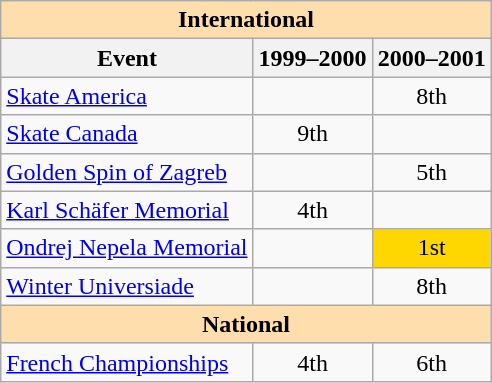<table class="wikitable" style="text-align:center">
<tr>
<th style="background-color: #ffdead; " colspan=3 align=center>International</th>
</tr>
<tr>
<th>Event</th>
<th>1999–2000</th>
<th>2000–2001</th>
</tr>
<tr>
<td align=left> <a href='#'>Skate America</a></td>
<td></td>
<td>8th</td>
</tr>
<tr>
<td align=left> <a href='#'>Skate Canada</a></td>
<td>9th</td>
<td></td>
</tr>
<tr>
<td align=left><a href='#'>Golden Spin of Zagreb</a></td>
<td></td>
<td>5th</td>
</tr>
<tr>
<td align=left><a href='#'>Karl Schäfer Memorial</a></td>
<td>4th</td>
<td></td>
</tr>
<tr>
<td align=left><a href='#'>Ondrej Nepela Memorial</a></td>
<td></td>
<td bgcolor=gold>1st</td>
</tr>
<tr>
<td align=left><a href='#'>Winter Universiade</a></td>
<td></td>
<td>8th</td>
</tr>
<tr>
<th style="background-color: #ffdead; " colspan=3 align=center>National</th>
</tr>
<tr>
<td align=left><a href='#'>French Championships</a></td>
<td>4th</td>
<td>6th</td>
</tr>
</table>
